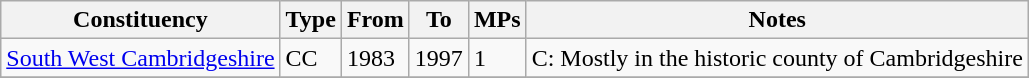<table class="wikitable">
<tr>
<th>Constituency</th>
<th>Type</th>
<th>From</th>
<th>To</th>
<th>MPs</th>
<th>Notes</th>
</tr>
<tr>
<td><a href='#'>South West Cambridgeshire</a></td>
<td>CC</td>
<td>1983</td>
<td>1997</td>
<td>1</td>
<td>C: Mostly in the historic county of Cambridgeshire</td>
</tr>
<tr>
</tr>
</table>
